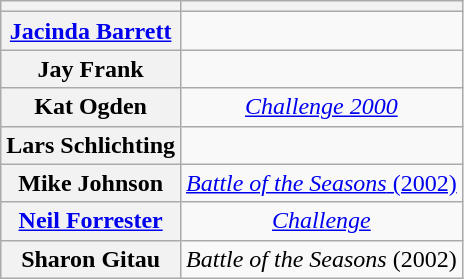<table class="wikitable sortable" style="text-align:center">
<tr>
<th scope="col"></th>
<th scope="col"></th>
</tr>
<tr>
<th scope="row"><a href='#'>Jacinda Barrett</a></th>
<td></td>
</tr>
<tr>
<th scope="row">Jay Frank</th>
<td></td>
</tr>
<tr>
<th scope="row">Kat Ogden</th>
<td><em><a href='#'>Challenge 2000</a></em></td>
</tr>
<tr>
<th scope="row" nowrap>Lars Schlichting</th>
<td></td>
</tr>
<tr>
<th scope="row">Mike Johnson</th>
<td><a href='#'><em>Battle of the Seasons</em> (2002)</a></td>
</tr>
<tr>
<th scope="row"><a href='#'>Neil Forrester</a></th>
<td><em><a href='#'>Challenge</a></em></td>
</tr>
<tr>
<th scope="row">Sharon Gitau</th>
<td><em>Battle of the Seasons</em> (2002)</td>
</tr>
</table>
